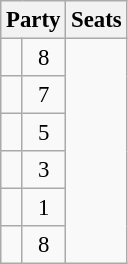<table class="wikitable" style="font-size: 95%;">
<tr>
<th colspan=2>Party</th>
<th>Seats</th>
</tr>
<tr>
<td></td>
<td align="center">8</td>
</tr>
<tr>
<td></td>
<td align="center">7</td>
</tr>
<tr>
<td></td>
<td align="center">5</td>
</tr>
<tr>
<td></td>
<td align="center">3</td>
</tr>
<tr>
<td></td>
<td align="center">1</td>
</tr>
<tr>
<td></td>
<td align="center">8</td>
</tr>
</table>
